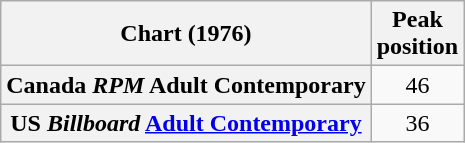<table class="wikitable plainrowheaders" style="text-align:center">
<tr>
<th>Chart (1976)</th>
<th>Peak<br>position</th>
</tr>
<tr>
<th scope="row">Canada <em>RPM</em> Adult Contemporary</th>
<td>46</td>
</tr>
<tr>
<th scope="row">US <em>Billboard</em> <a href='#'>Adult Contemporary</a></th>
<td>36</td>
</tr>
</table>
